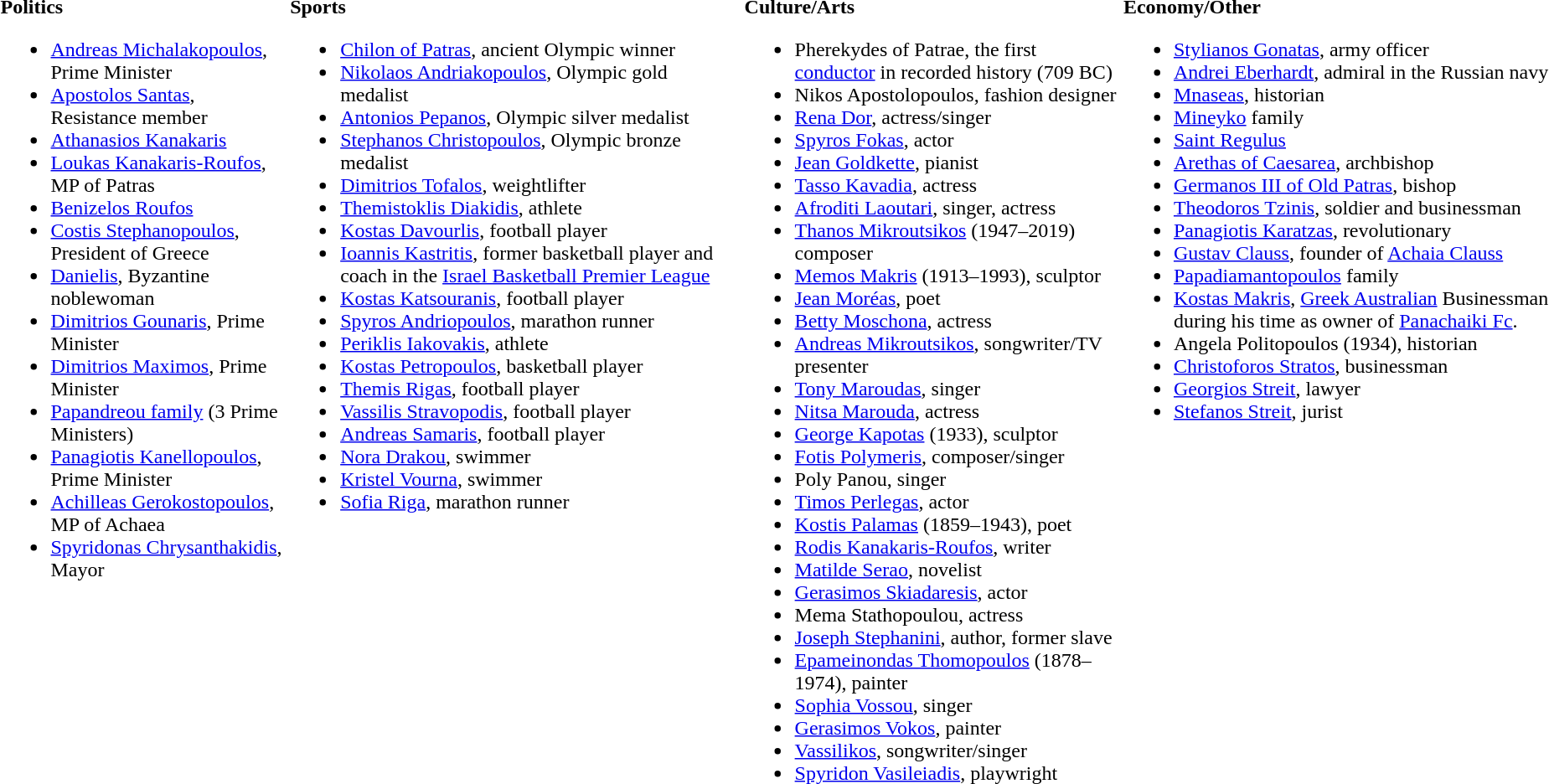<table>
<tr>
<td valign="top"><br><strong>Politics</strong><ul><li><a href='#'>Andreas Michalakopoulos</a>, Prime Minister</li><li><a href='#'>Apostolos Santas</a>, Resistance member</li><li><a href='#'>Athanasios Kanakaris</a></li><li><a href='#'>Loukas Kanakaris-Roufos</a>, MP of Patras</li><li><a href='#'>Benizelos Roufos</a></li><li><a href='#'>Costis Stephanopoulos</a>, President of Greece</li><li><a href='#'>Danielis</a>, Byzantine noblewoman</li><li><a href='#'>Dimitrios Gounaris</a>, Prime Minister</li><li><a href='#'>Dimitrios Maximos</a>, Prime Minister</li><li><a href='#'>Papandreou family</a> (3 Prime Ministers)</li><li><a href='#'>Panagiotis Kanellopoulos</a>, Prime Minister</li><li><a href='#'>Achilleas Gerokostopoulos</a>, MP of Achaea</li><li><a href='#'>Spyridonas Chrysanthakidis</a>, Mayor</li></ul></td>
<td valign="top"><br><strong>Sports</strong><ul><li><a href='#'>Chilon of Patras</a>, ancient Olympic winner</li><li><a href='#'>Nikolaos Andriakopoulos</a>, Olympic gold medalist</li><li><a href='#'>Antonios Pepanos</a>, Olympic silver medalist</li><li><a href='#'>Stephanos Christopoulos</a>, Olympic bronze medalist</li><li><a href='#'>Dimitrios Tofalos</a>, weightlifter</li><li><a href='#'>Themistoklis Diakidis</a>, athlete</li><li><a href='#'>Kostas Davourlis</a>, football player</li><li><a href='#'>Ioannis Kastritis</a>, former basketball player and coach in the <a href='#'>Israel Basketball Premier League</a></li><li><a href='#'>Kostas Katsouranis</a>, football player</li><li><a href='#'>Spyros Andriopoulos</a>, marathon runner</li><li><a href='#'>Periklis Iakovakis</a>, athlete</li><li><a href='#'>Kostas Petropoulos</a>, basketball player</li><li><a href='#'>Themis Rigas</a>, football player</li><li><a href='#'>Vassilis Stravopodis</a>, football player</li><li><a href='#'>Andreas Samaris</a>, football player</li><li><a href='#'>Nora Drakou</a>, swimmer</li><li><a href='#'>Kristel Vourna</a>, swimmer</li><li><a href='#'>Sofia Riga</a>, marathon runner</li></ul></td>
<td valign="top"><br><strong>Culture/Arts</strong><ul><li>Pherekydes of Patrae, the first <a href='#'>conductor</a> in recorded history (709 BC)</li><li>Nikos Apostolopoulos, fashion designer</li><li><a href='#'>Rena Dor</a>, actress/singer</li><li><a href='#'>Spyros Fokas</a>, actor</li><li><a href='#'>Jean Goldkette</a>, pianist</li><li><a href='#'>Tasso Kavadia</a>, actress</li><li><a href='#'>Afroditi Laoutari</a>, singer, actress</li><li><a href='#'>Thanos Mikroutsikos</a> (1947–2019) composer</li><li><a href='#'>Memos Makris</a> (1913–1993), sculptor</li><li><a href='#'>Jean Moréas</a>, poet</li><li><a href='#'>Betty Moschona</a>, actress</li><li><a href='#'>Andreas Mikroutsikos</a>, songwriter/TV presenter</li><li><a href='#'>Tony Maroudas</a>, singer</li><li><a href='#'>Nitsa Marouda</a>, actress</li><li><a href='#'>George Kapotas</a> (1933), sculptor</li><li><a href='#'>Fotis Polymeris</a>, composer/singer</li><li>Poly Panou, singer</li><li><a href='#'>Timos Perlegas</a>, actor</li><li><a href='#'>Kostis Palamas</a> (1859–1943), poet</li><li><a href='#'>Rodis Kanakaris-Roufos</a>, writer</li><li><a href='#'>Matilde Serao</a>, novelist</li><li><a href='#'>Gerasimos Skiadaresis</a>, actor</li><li>Mema Stathopoulou, actress</li><li><a href='#'>Joseph Stephanini</a>, author, former slave</li><li><a href='#'>Epameinondas Thomopoulos</a> (1878–1974), painter</li><li><a href='#'>Sophia Vossou</a>, singer</li><li><a href='#'>Gerasimos Vokos</a>, painter</li><li><a href='#'>Vassilikos</a>, songwriter/singer</li><li><a href='#'>Spyridon Vasileiadis</a>, playwright</li></ul></td>
<td valign="top"><br><strong>Economy/Other</strong><ul><li><a href='#'>Stylianos Gonatas</a>, army officer</li><li><a href='#'>Andrei Eberhardt</a>, admiral in the Russian navy</li><li><a href='#'>Mnaseas</a>, historian</li><li><a href='#'>Mineyko</a> family</li><li><a href='#'>Saint Regulus</a></li><li><a href='#'>Arethas of Caesarea</a>, archbishop</li><li><a href='#'>Germanos III of Old Patras</a>, bishop</li><li><a href='#'>Theodoros Tzinis</a>, soldier and businessman</li><li><a href='#'>Panagiotis Karatzas</a>, revolutionary</li><li><a href='#'>Gustav Clauss</a>, founder of <a href='#'>Achaia Clauss</a></li><li><a href='#'>Papadiamantopoulos</a> family</li><li><a href='#'>Kostas Makris</a>, <a href='#'>Greek Australian</a> Businessman during his time as owner of <a href='#'>Panachaiki Fc</a>.</li><li>Angela Politopoulos (1934), historian</li><li><a href='#'>Christoforos Stratos</a>, businessman</li><li><a href='#'>Georgios Streit</a>, lawyer</li><li><a href='#'>Stefanos Streit</a>, jurist</li></ul></td>
</tr>
</table>
